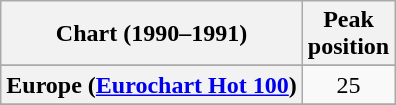<table class="wikitable sortable plainrowheaders" style="text-align:center">
<tr>
<th scope="col">Chart (1990–1991)</th>
<th scope="col">Peak<br>position</th>
</tr>
<tr>
</tr>
<tr>
</tr>
<tr>
<th scope="row">Europe (<a href='#'>Eurochart Hot 100</a>)</th>
<td>25</td>
</tr>
<tr>
</tr>
<tr>
</tr>
<tr>
</tr>
</table>
